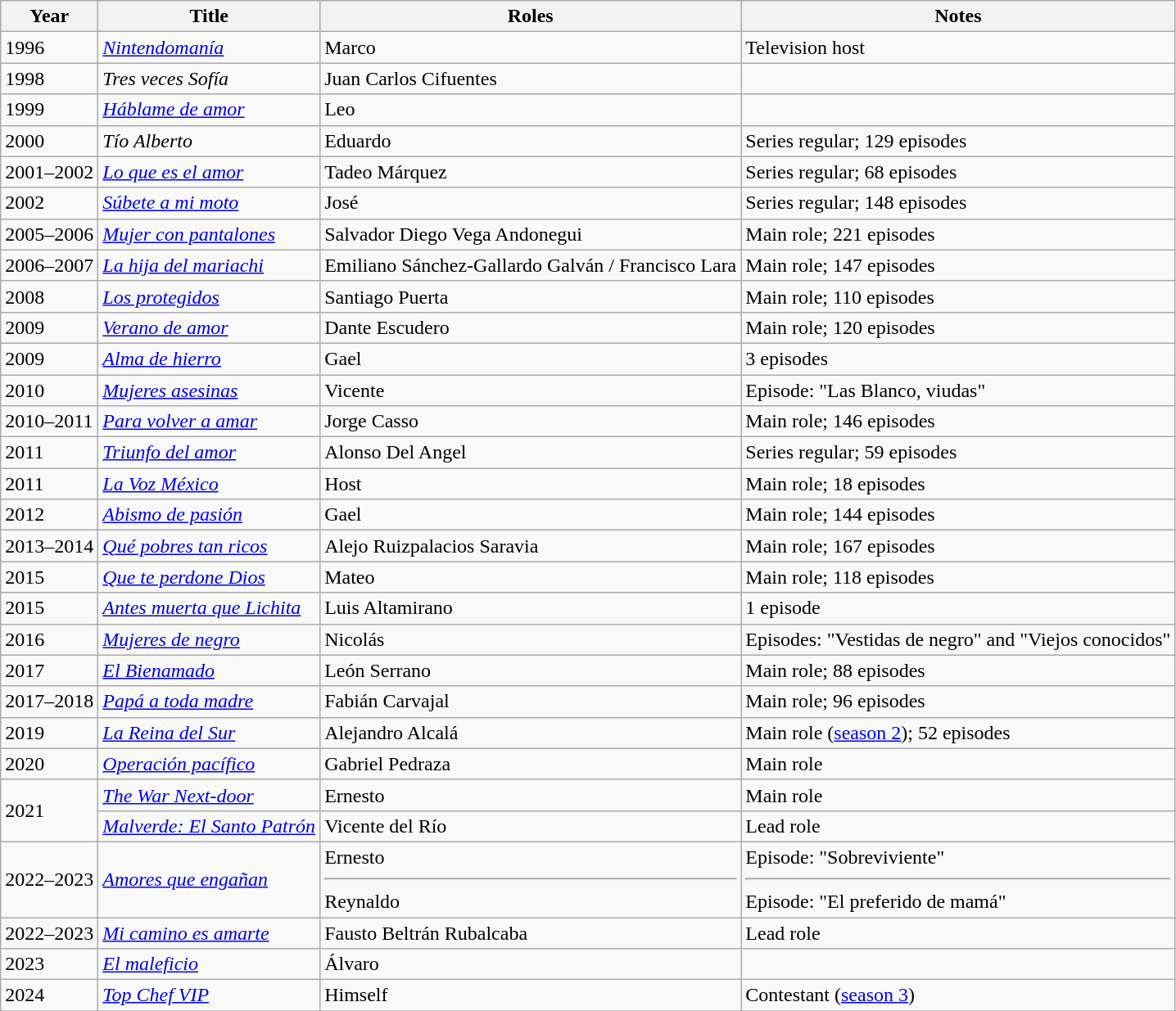<table class="wikitable sortable">
<tr>
<th>Year</th>
<th>Title</th>
<th>Roles</th>
<th>Notes</th>
</tr>
<tr>
<td>1996</td>
<td><em><a href='#'>Nintendomanía</a></em></td>
<td>Marco</td>
<td>Television host</td>
</tr>
<tr>
<td>1998</td>
<td><em>Tres veces Sofía</em></td>
<td>Juan Carlos Cifuentes</td>
<td></td>
</tr>
<tr>
<td>1999</td>
<td><em><a href='#'>Háblame de amor</a></em></td>
<td>Leo</td>
<td></td>
</tr>
<tr>
<td>2000</td>
<td><em>Tío Alberto</em></td>
<td>Eduardo</td>
<td>Series regular; 129 episodes</td>
</tr>
<tr>
<td>2001–2002</td>
<td><em><a href='#'>Lo que es el amor</a></em></td>
<td>Tadeo Márquez</td>
<td>Series regular; 68 episodes</td>
</tr>
<tr>
<td>2002</td>
<td><em><a href='#'>Súbete a mi moto</a></em></td>
<td>José</td>
<td>Series regular; 148 episodes</td>
</tr>
<tr>
<td>2005–2006</td>
<td><em><a href='#'>Mujer con pantalones</a></em></td>
<td>Salvador Diego Vega Andonegui</td>
<td>Main role; 221 episodes</td>
</tr>
<tr>
<td>2006–2007</td>
<td><em><a href='#'>La hija del mariachi</a></em></td>
<td>Emiliano Sánchez-Gallardo Galván / Francisco Lara</td>
<td>Main role; 147 episodes</td>
</tr>
<tr>
<td>2008</td>
<td><em><a href='#'>Los protegidos</a></em></td>
<td>Santiago Puerta</td>
<td>Main role; 110 episodes</td>
</tr>
<tr>
<td>2009</td>
<td><em><a href='#'>Verano de amor</a></em></td>
<td>Dante Escudero</td>
<td>Main role; 120 episodes</td>
</tr>
<tr>
<td>2009</td>
<td><em><a href='#'>Alma de hierro</a></em></td>
<td>Gael</td>
<td>3 episodes</td>
</tr>
<tr>
<td>2010</td>
<td><em><a href='#'>Mujeres asesinas</a></em></td>
<td>Vicente</td>
<td>Episode: "Las Blanco, viudas"</td>
</tr>
<tr>
<td>2010–2011</td>
<td><em><a href='#'>Para volver a amar</a></em></td>
<td>Jorge Casso</td>
<td>Main role; 146 episodes</td>
</tr>
<tr>
<td>2011</td>
<td><em><a href='#'>Triunfo del amor</a></em></td>
<td>Alonso Del Angel</td>
<td>Series regular; 59 episodes</td>
</tr>
<tr>
<td>2011</td>
<td><em><a href='#'>La Voz México</a></em></td>
<td>Host</td>
<td>Main role; 18 episodes</td>
</tr>
<tr>
<td>2012</td>
<td><em><a href='#'>Abismo de pasión</a></em></td>
<td>Gael</td>
<td>Main role; 144 episodes</td>
</tr>
<tr>
<td>2013–2014</td>
<td><em><a href='#'>Qué pobres tan ricos</a></em></td>
<td>Alejo Ruizpalacios Saravia</td>
<td>Main role; 167 episodes</td>
</tr>
<tr>
<td>2015</td>
<td><em><a href='#'>Que te perdone Dios</a></em></td>
<td>Mateo</td>
<td>Main role; 118 episodes</td>
</tr>
<tr>
<td>2015</td>
<td><em><a href='#'>Antes muerta que Lichita</a></em></td>
<td>Luis Altamirano</td>
<td>1 episode</td>
</tr>
<tr>
<td>2016</td>
<td><em><a href='#'>Mujeres de negro</a></em></td>
<td>Nicolás</td>
<td>Episodes: "Vestidas de negro" and "Viejos conocidos"</td>
</tr>
<tr>
<td>2017</td>
<td><em><a href='#'>El Bienamado</a></em></td>
<td>León Serrano</td>
<td>Main role; 88 episodes</td>
</tr>
<tr>
<td>2017–2018</td>
<td><em><a href='#'>Papá a toda madre</a></em></td>
<td>Fabián Carvajal</td>
<td>Main role; 96 episodes</td>
</tr>
<tr>
<td>2019</td>
<td><em><a href='#'>La Reina del Sur</a></em></td>
<td>Alejandro Alcalá</td>
<td>Main role (<a href='#'>season 2</a>); 52 episodes</td>
</tr>
<tr>
<td>2020</td>
<td><em><a href='#'>Operación pacífico</a></em></td>
<td>Gabriel Pedraza</td>
<td>Main role</td>
</tr>
<tr>
<td rowspan="2">2021</td>
<td><em><a href='#'>The War Next-door</a></em></td>
<td>Ernesto</td>
<td>Main role</td>
</tr>
<tr>
<td><em><a href='#'>Malverde: El Santo Patrón</a></em></td>
<td>Vicente del Río</td>
<td>Lead role</td>
</tr>
<tr>
<td>2022–2023</td>
<td><em><a href='#'>Amores que engañan</a></em></td>
<td>Ernesto<hr>Reynaldo</td>
<td>Episode: "Sobreviviente"<hr>Episode: "El preferido de mamá"</td>
</tr>
<tr>
<td>2022–2023</td>
<td><em><a href='#'>Mi camino es amarte</a></em></td>
<td>Fausto Beltrán Rubalcaba</td>
<td>Lead role</td>
</tr>
<tr>
<td>2023</td>
<td><em><a href='#'>El maleficio</a></em></td>
<td>Álvaro</td>
<td></td>
</tr>
<tr>
<td>2024</td>
<td><em><a href='#'>Top Chef VIP</a></em></td>
<td>Himself</td>
<td>Contestant (<a href='#'>season 3</a>)</td>
</tr>
<tr>
</tr>
</table>
